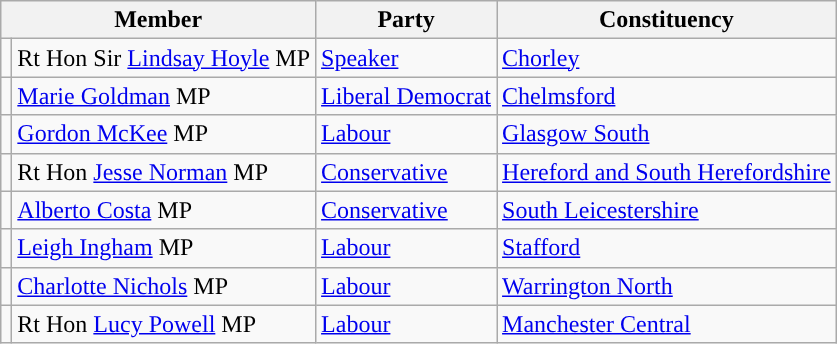<table class="wikitable">
<tr>
<th colspan="2" valign="top">Member</th>
<th valign="top">Party</th>
<th valign="top">Constituency</th>
</tr>
<tr>
<td style="color:inherit;background:"></td>
<td>Rt Hon Sir <a href='#'>Lindsay Hoyle</a> MP</td>
<td><a href='#'>Speaker</a></td>
<td><a href='#'>Chorley</a></td>
</tr>
<tr>
<td style="color:inherit;background-color: "></td>
<td><a href='#'>Marie Goldman</a> MP</td>
<td><a href='#'>Liberal Democrat</a></td>
<td><a href='#'>Chelmsford</a></td>
</tr>
<tr>
<td style="color:inherit;background:"></td>
<td><a href='#'>Gordon McKee</a> MP</td>
<td><a href='#'>Labour</a></td>
<td><a href='#'>Glasgow South</a></td>
</tr>
<tr>
<td style="color:inherit;background:"></td>
<td>Rt Hon <a href='#'>Jesse Norman</a> MP</td>
<td><a href='#'>Conservative</a></td>
<td><a href='#'>Hereford and South Herefordshire</a></td>
</tr>
<tr>
<td style="color:inherit;background:"></td>
<td><a href='#'>Alberto Costa</a> MP</td>
<td><a href='#'>Conservative</a></td>
<td><a href='#'>South Leicestershire</a></td>
</tr>
<tr>
<td style="color:inherit;background:"></td>
<td><a href='#'>Leigh Ingham</a> MP</td>
<td><a href='#'>Labour</a></td>
<td><a href='#'>Stafford</a></td>
</tr>
<tr>
<td style="color:inherit;background:"></td>
<td><a href='#'>Charlotte Nichols</a> MP</td>
<td><a href='#'>Labour</a></td>
<td><a href='#'>Warrington North</a></td>
</tr>
<tr>
<td style="color:inherit;background:"></td>
<td>Rt Hon <a href='#'>Lucy Powell</a> MP</td>
<td><a href='#'>Labour</a></td>
<td><a href='#'>Manchester Central</a></td>
</tr>
</table>
